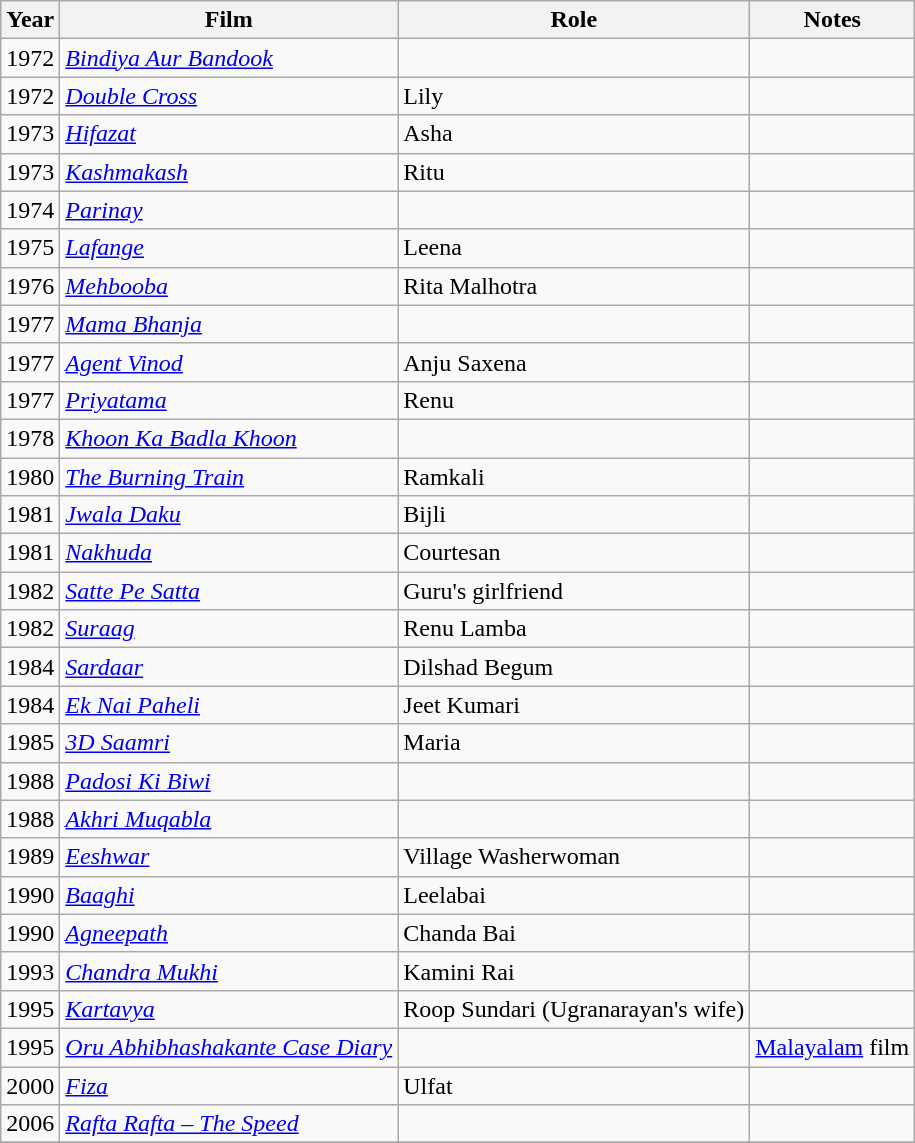<table class="wikitable sortable">
<tr>
<th>Year</th>
<th>Film</th>
<th>Role</th>
<th>Notes</th>
</tr>
<tr>
<td>1972</td>
<td><em><a href='#'>Bindiya Aur Bandook</a></em></td>
<td></td>
<td></td>
</tr>
<tr>
<td>1972</td>
<td><em><a href='#'>Double Cross</a></em></td>
<td>Lily</td>
<td></td>
</tr>
<tr>
<td>1973</td>
<td><em><a href='#'>Hifazat</a></em></td>
<td>Asha</td>
<td></td>
</tr>
<tr>
<td>1973</td>
<td><em><a href='#'>Kashmakash</a></em></td>
<td>Ritu</td>
<td></td>
</tr>
<tr>
<td>1974</td>
<td><em><a href='#'>Parinay</a></em></td>
<td></td>
<td></td>
</tr>
<tr>
<td>1975</td>
<td><em><a href='#'>Lafange</a></em></td>
<td>Leena</td>
<td></td>
</tr>
<tr>
<td>1976</td>
<td><em><a href='#'>Mehbooba</a></em></td>
<td>Rita Malhotra</td>
<td></td>
</tr>
<tr>
<td>1977</td>
<td><em><a href='#'>Mama Bhanja</a></em></td>
<td></td>
<td></td>
</tr>
<tr>
<td>1977</td>
<td><em><a href='#'>Agent Vinod</a></em></td>
<td>Anju Saxena</td>
<td></td>
</tr>
<tr>
<td>1977</td>
<td><em><a href='#'>Priyatama</a></em></td>
<td>Renu</td>
<td></td>
</tr>
<tr>
<td>1978</td>
<td><em><a href='#'>Khoon Ka Badla Khoon</a></em></td>
<td></td>
<td></td>
</tr>
<tr>
<td>1980</td>
<td><em><a href='#'>The Burning Train</a></em></td>
<td>Ramkali</td>
<td></td>
</tr>
<tr>
<td>1981</td>
<td><em><a href='#'>Jwala Daku</a></em></td>
<td>Bijli</td>
<td></td>
</tr>
<tr>
<td>1981</td>
<td><em><a href='#'>Nakhuda</a></em></td>
<td>Courtesan</td>
<td></td>
</tr>
<tr>
<td>1982</td>
<td><em><a href='#'>Satte Pe Satta</a></em></td>
<td>Guru's girlfriend</td>
<td></td>
</tr>
<tr>
<td>1982</td>
<td><em><a href='#'>Suraag</a></em></td>
<td>Renu Lamba</td>
<td></td>
</tr>
<tr>
<td>1984</td>
<td><em><a href='#'>Sardaar</a></em></td>
<td>Dilshad Begum</td>
<td></td>
</tr>
<tr>
<td>1984</td>
<td><em><a href='#'>Ek Nai Paheli</a></em></td>
<td>Jeet Kumari</td>
<td></td>
</tr>
<tr>
<td>1985</td>
<td><em><a href='#'>3D Saamri</a></em></td>
<td>Maria</td>
<td></td>
</tr>
<tr>
<td>1988</td>
<td><em><a href='#'>Padosi Ki Biwi</a></em></td>
<td></td>
<td></td>
</tr>
<tr>
<td>1988</td>
<td><em><a href='#'>Akhri Muqabla</a></em></td>
<td></td>
<td></td>
</tr>
<tr>
<td>1989</td>
<td><em><a href='#'>Eeshwar</a></em></td>
<td>Village Washerwoman</td>
<td></td>
</tr>
<tr>
<td>1990</td>
<td><em><a href='#'>Baaghi</a></em></td>
<td>Leelabai</td>
<td></td>
</tr>
<tr>
<td>1990</td>
<td><em><a href='#'>Agneepath</a></em></td>
<td>Chanda Bai</td>
<td></td>
</tr>
<tr>
<td>1993</td>
<td><em><a href='#'>Chandra Mukhi</a></em></td>
<td>Kamini Rai</td>
<td></td>
</tr>
<tr>
<td>1995</td>
<td><em><a href='#'>Kartavya</a></em></td>
<td>Roop Sundari (Ugranarayan's wife)</td>
<td></td>
</tr>
<tr>
<td>1995</td>
<td><em><a href='#'>Oru Abhibhashakante Case Diary</a></em></td>
<td></td>
<td><a href='#'>Malayalam</a> film</td>
</tr>
<tr>
<td>2000</td>
<td><em><a href='#'>Fiza</a></em></td>
<td>Ulfat</td>
<td></td>
</tr>
<tr>
<td>2006</td>
<td><em><a href='#'>Rafta Rafta – The Speed</a></em></td>
<td></td>
<td></td>
</tr>
<tr>
</tr>
</table>
